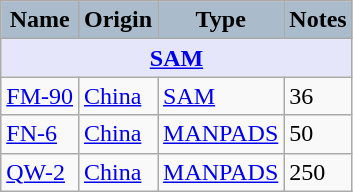<table class="wikitable">
<tr>
<th style="text-align:center; background:#aabccc;">Name</th>
<th style="text-align: center; background:#aabccc;">Origin</th>
<th style="text-align:l center; background:#aabccc;">Type</th>
<th style="text-align: center; background:#aabccc;">Notes</th>
</tr>
<tr>
<th style="align: center; background: lavender;" colspan="4"><a href='#'>SAM</a></th>
</tr>
<tr>
<td><a href='#'>FM-90</a></td>
<td><a href='#'>China</a></td>
<td><a href='#'>SAM</a></td>
<td>36</td>
</tr>
<tr>
<td><a href='#'>FN-6</a></td>
<td><a href='#'>China</a></td>
<td><a href='#'>MANPADS</a></td>
<td>50</td>
</tr>
<tr>
<td><a href='#'>QW-2</a></td>
<td><a href='#'>China</a></td>
<td><a href='#'>MANPADS</a></td>
<td>250</td>
</tr>
</table>
